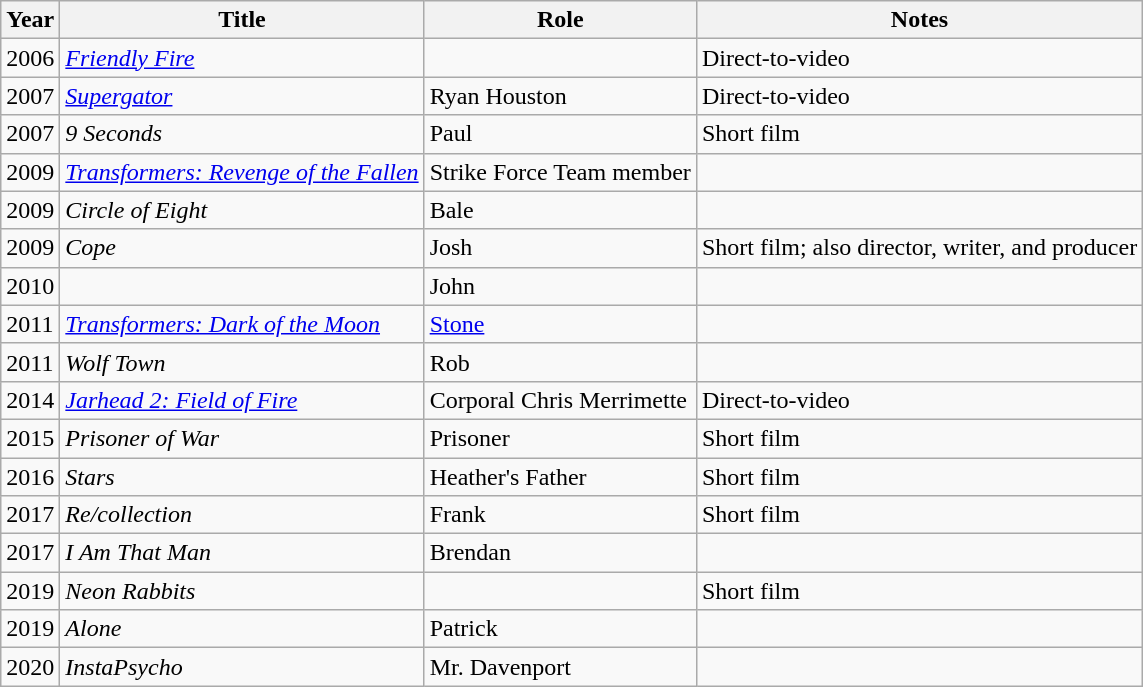<table class="wikitable sortable">
<tr>
<th>Year</th>
<th>Title</th>
<th>Role</th>
<th class="unsortable">Notes</th>
</tr>
<tr>
<td>2006</td>
<td><em><a href='#'>Friendly Fire</a></em></td>
<td></td>
<td>Direct-to-video</td>
</tr>
<tr>
<td>2007</td>
<td><em><a href='#'>Supergator</a></em></td>
<td>Ryan Houston</td>
<td>Direct-to-video</td>
</tr>
<tr>
<td>2007</td>
<td><em>9 Seconds</em></td>
<td>Paul</td>
<td>Short film</td>
</tr>
<tr>
<td>2009</td>
<td><em><a href='#'>Transformers: Revenge of the Fallen</a></em></td>
<td>Strike Force Team member</td>
<td></td>
</tr>
<tr>
<td>2009</td>
<td><em>Circle of Eight</em></td>
<td>Bale</td>
<td></td>
</tr>
<tr>
<td>2009</td>
<td><em>Cope</em></td>
<td>Josh</td>
<td>Short film; also director, writer, and producer</td>
</tr>
<tr>
<td>2010</td>
<td><em></em></td>
<td>John</td>
<td></td>
</tr>
<tr>
<td>2011</td>
<td><em><a href='#'>Transformers: Dark of the Moon</a></em></td>
<td><a href='#'>Stone</a></td>
<td></td>
</tr>
<tr>
<td>2011</td>
<td><em>Wolf Town</em></td>
<td>Rob</td>
<td></td>
</tr>
<tr>
<td>2014</td>
<td><em><a href='#'>Jarhead 2: Field of Fire</a></em></td>
<td>Corporal Chris Merrimette</td>
<td>Direct-to-video</td>
</tr>
<tr>
<td>2015</td>
<td><em>Prisoner of War</em></td>
<td>Prisoner</td>
<td>Short film</td>
</tr>
<tr>
<td>2016</td>
<td><em>Stars</em></td>
<td>Heather's Father</td>
<td>Short film</td>
</tr>
<tr>
<td>2017</td>
<td><em>Re/collection</em></td>
<td>Frank</td>
<td>Short film</td>
</tr>
<tr>
<td>2017</td>
<td><em>I Am That Man</em></td>
<td>Brendan</td>
<td></td>
</tr>
<tr>
<td>2019</td>
<td><em>Neon Rabbits</em></td>
<td></td>
<td>Short film</td>
</tr>
<tr>
<td>2019</td>
<td><em>Alone</em></td>
<td>Patrick</td>
<td></td>
</tr>
<tr>
<td>2020</td>
<td><em>InstaPsycho</em></td>
<td>Mr. Davenport</td>
<td></td>
</tr>
</table>
